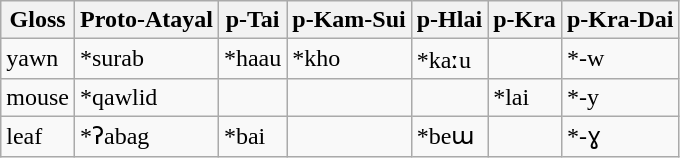<table class="wikitable">
<tr>
<th>Gloss</th>
<th>Proto-Atayal</th>
<th>p-Tai</th>
<th>p-Kam-Sui</th>
<th>p-Hlai</th>
<th>p-Kra</th>
<th>p-Kra-Dai</th>
</tr>
<tr>
<td>yawn</td>
<td>*surab</td>
<td>*haau</td>
<td>*kho</td>
<td>*kaːu</td>
<td></td>
<td>*-w</td>
</tr>
<tr>
<td>mouse</td>
<td>*qawlid</td>
<td></td>
<td></td>
<td></td>
<td>*lai</td>
<td>*-y</td>
</tr>
<tr>
<td>leaf</td>
<td>*ʔabag</td>
<td>*bai</td>
<td></td>
<td>*beɯ</td>
<td></td>
<td>*-ɣ</td>
</tr>
</table>
